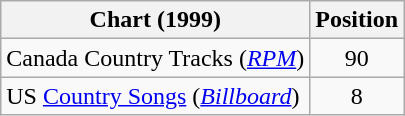<table class="wikitable sortable">
<tr>
<th scope="col">Chart (1999)</th>
<th scope="col">Position</th>
</tr>
<tr>
<td>Canada Country Tracks (<em><a href='#'>RPM</a></em>)</td>
<td align="center">90</td>
</tr>
<tr>
<td>US <a href='#'>Country Songs</a> (<em><a href='#'>Billboard</a></em>)</td>
<td align="center">8</td>
</tr>
</table>
